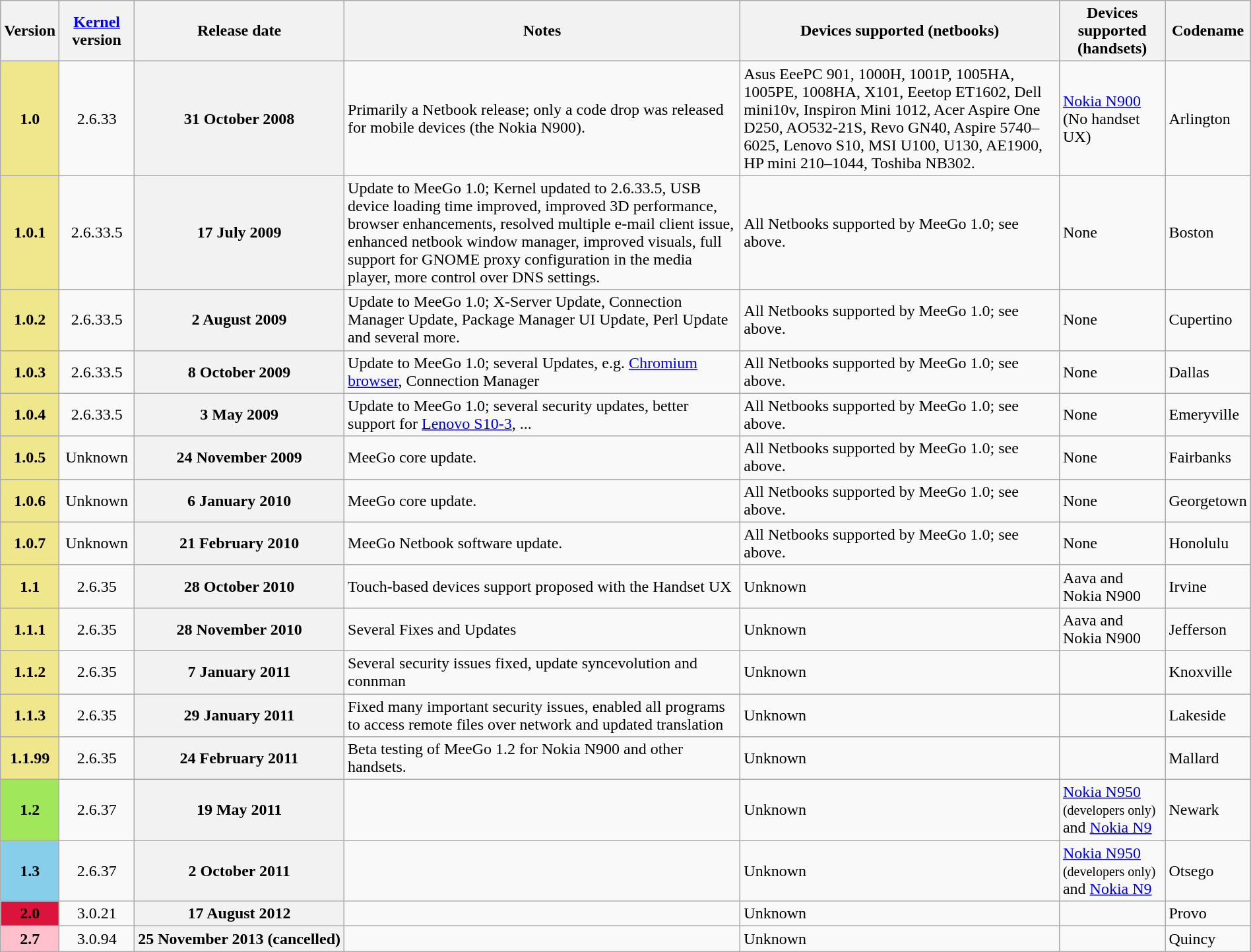<table class="wikitable" style="width:100%;">
<tr>
<th>Version</th>
<th><a href='#'>Kernel</a> version</th>
<th>Release date</th>
<th>Notes</th>
<th>Devices supported (netbooks)</th>
<th>Devices supported (handsets)</th>
<th>Codename</th>
</tr>
<tr>
<th style="background:khaki">1.0</th>
<td style="text-align:center;">2.6.33</td>
<th style="white-space: nowrap">31 October 2008</th>
<td>Primarily a Netbook release; only a code drop was released for mobile devices (the Nokia N900).</td>
<td>Asus EeePC 901, 1000H, 1001P, 1005HA, 1005PE, 1008HA, X101, Eeetop ET1602, Dell mini10v, Inspiron Mini 1012, Acer Aspire One D250, AO532-21S, Revo GN40, Aspire 5740–6025, Lenovo S10, MSI U100, U130, AE1900, HP mini 210–1044, Toshiba NB302.</td>
<td><a href='#'>Nokia N900</a> (No handset UX)</td>
<td>Arlington</td>
</tr>
<tr>
<th style="background:khaki">1.0.1</th>
<td style="text-align:center;">2.6.33.5</td>
<th style="white-space: nowrap">17 July 2009</th>
<td>Update to MeeGo 1.0; Kernel updated to 2.6.33.5, USB device loading time improved, improved 3D performance, browser enhancements, resolved multiple e-mail client issue, enhanced netbook window manager, improved visuals, full support for GNOME proxy configuration in the media player, more control over DNS settings.</td>
<td>All Netbooks supported by MeeGo 1.0; see above.</td>
<td>None</td>
<td>Boston</td>
</tr>
<tr>
<th style="background:khaki">1.0.2</th>
<td style="text-align:center;">2.6.33.5</td>
<th style="white-space: nowrap">2 August 2009</th>
<td>Update to MeeGo 1.0; X-Server Update, Connection Manager Update, Package Manager UI Update, Perl Update and several more.</td>
<td>All Netbooks supported by MeeGo 1.0; see above.</td>
<td>None</td>
<td>Cupertino</td>
</tr>
<tr>
<th style="background:khaki">1.0.3</th>
<td style="text-align:center;">2.6.33.5</td>
<th style="white-space: nowrap">8 October 2009</th>
<td>Update to MeeGo 1.0; several Updates, e.g. <a href='#'>Chromium browser</a>, Connection Manager</td>
<td>All Netbooks supported by MeeGo 1.0; see above.</td>
<td>None</td>
<td>Dallas</td>
</tr>
<tr>
<th style="background:khaki">1.0.4</th>
<td style="text-align:center;">2.6.33.5</td>
<th style="white-space: nowrap">3 May 2009</th>
<td>Update to MeeGo 1.0; several security updates, better support for <a href='#'>Lenovo S10-3</a>, ...</td>
<td>All Netbooks supported by MeeGo 1.0; see above.</td>
<td>None</td>
<td>Emeryville</td>
</tr>
<tr>
<th style="background:khaki">1.0.5</th>
<td style="text-align:center;">Unknown</td>
<th style="white-space: nowrap">24 November 2009</th>
<td>MeeGo core update.</td>
<td>All Netbooks supported by MeeGo 1.0; see above.</td>
<td>None</td>
<td>Fairbanks</td>
</tr>
<tr>
<th style="background:khaki">1.0.6</th>
<td style="text-align:center;">Unknown</td>
<th style="white-space: nowrap">6 January 2010</th>
<td>MeeGo core update.</td>
<td>All Netbooks supported by MeeGo 1.0; see above.</td>
<td>None</td>
<td>Georgetown</td>
</tr>
<tr>
<th style="background:khaki">1.0.7</th>
<td style="text-align:center;">Unknown</td>
<th style="white-space: nowrap">21 February 2010</th>
<td>MeeGo Netbook software update.</td>
<td>All Netbooks supported by MeeGo 1.0; see above.</td>
<td>None</td>
<td>Honolulu</td>
</tr>
<tr>
<th style="background:khaki">1.1</th>
<td style="text-align:center;">2.6.35</td>
<th style="white-space: nowrap">28 October 2010</th>
<td>Touch-based devices support proposed with the Handset UX</td>
<td>Unknown</td>
<td>Aava and Nokia N900</td>
<td>Irvine</td>
</tr>
<tr>
<th style="background:khaki">1.1.1</th>
<td style="text-align:center;">2.6.35</td>
<th style="white-space: nowrap">28 November 2010</th>
<td>Several Fixes and Updates</td>
<td>Unknown</td>
<td>Aava and Nokia N900</td>
<td>Jefferson</td>
</tr>
<tr>
<th style="background:khaki;">1.1.2</th>
<td style="text-align:center;">2.6.35</td>
<th style="white-space: nowrap">7 January 2011</th>
<td>Several security issues fixed, update syncevolution and connman</td>
<td>Unknown</td>
<td></td>
<td>Knoxville</td>
</tr>
<tr>
<th style="background:khaki;">1.1.3</th>
<td style="text-align:center;">2.6.35</td>
<th style="white-space: nowrap">29 January 2011</th>
<td>Fixed many important security issues, enabled all programs to access remote files over network and updated translation</td>
<td>Unknown</td>
<td></td>
<td>Lakeside</td>
</tr>
<tr>
<th style="background:khaki;">1.1.99</th>
<td style="text-align:center;">2.6.35</td>
<th style="white-space: nowrap">24 February 2011</th>
<td>Beta testing of MeeGo 1.2 for Nokia N900 and other handsets.</td>
<td>Unknown</td>
<td></td>
<td>Mallard</td>
</tr>
<tr>
<th style="background:#A0E75A;">1.2</th>
<td style="text-align:center;">2.6.37</td>
<th style="white-space: nowrap">19 May 2011</th>
<td></td>
<td>Unknown</td>
<td><a href='#'>Nokia N950</a> <small>(developers only)</small> and <a href='#'>Nokia N9</a></td>
<td>Newark</td>
</tr>
<tr>
<th style="background:skyBlue;">1.3</th>
<td style="text-align:center;">2.6.37</td>
<th style="white-space: nowrap">2 October 2011</th>
<td></td>
<td>Unknown</td>
<td><a href='#'>Nokia N950</a> <small>(developers only)</small> and <a href='#'>Nokia N9</a></td>
<td>Otsego</td>
</tr>
<tr>
<th style="background:Crimson;">2.0</th>
<td style="text-align:center;">3.0.21</td>
<th style="white-space: nowrap">17 August 2012</th>
<td></td>
<td>Unknown</td>
<td></td>
<td>Provo</td>
</tr>
<tr>
<th style="background:pink;">2.7</th>
<td style="text-align:center;">3.0.94</td>
<th style="white-space: nowrap">25 November 2013 (cancelled)</th>
<td></td>
<td>Unknown</td>
<td></td>
<td>Quincy</td>
</tr>
</table>
